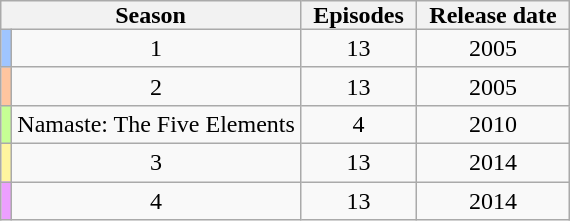<table class="wikitable" style="text-align: center;">
<tr>
<th style="padding: 0 8px;" colspan="2">Season</th>
<th style="padding: 0 8px;">Episodes</th>
<th style="padding: 0 8px;">Release date</th>
</tr>
<tr>
<td style="background: #9fc5ff;"></td>
<td>1</td>
<td>13</td>
<td style="padding: 0 8px;">2005</td>
</tr>
<tr>
<td style="background: #ffc59f;"></td>
<td>2</td>
<td style="padding: 0 8px;">13</td>
<td style="padding: 0 8px;">2005</td>
</tr>
<tr>
<td style="background: #c6ff94;"></td>
<td>Namaste: The Five Elements</td>
<td style="padding: 0 8px;">4</td>
<td style="padding: 0 8px;">2010</td>
</tr>
<tr>
<td style="background: #fff59f;"></td>
<td>3</td>
<td style="padding: 0 8px;">13</td>
<td style="padding: 0 8px;">2014</td>
</tr>
<tr>
<td style="background: #ec9fff;"></td>
<td>4</td>
<td style="padding: 0 8px;">13</td>
<td style="padding: 0 8px;">2014</td>
</tr>
</table>
